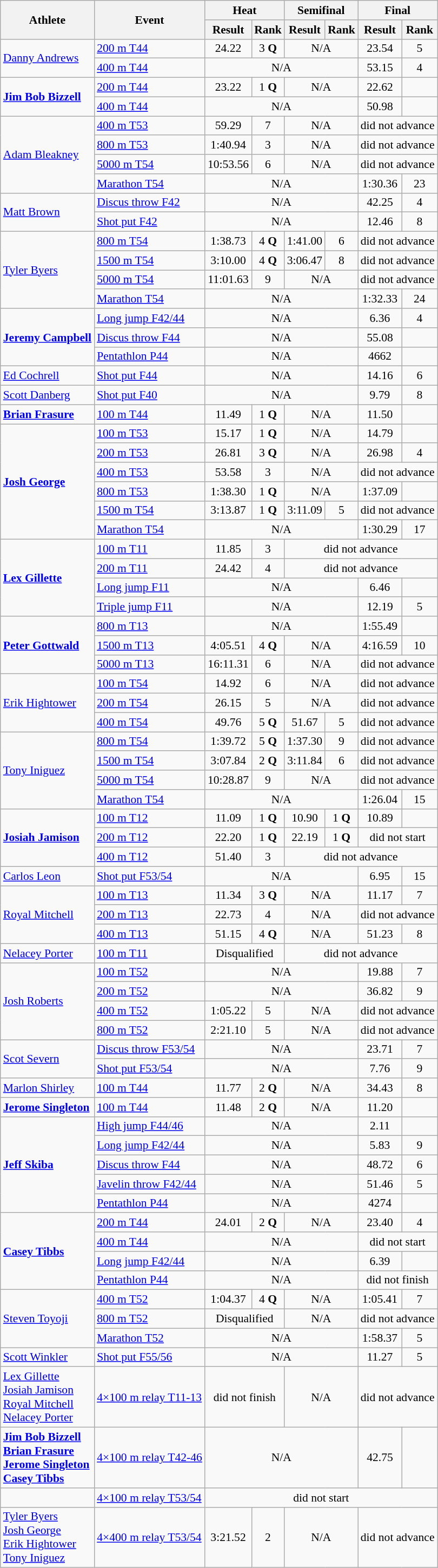<table class="wikitable" style="font-size:90%">
<tr>
<th rowspan="2">Athlete</th>
<th rowspan="2">Event</th>
<th colspan="2">Heat</th>
<th colspan="2">Semifinal</th>
<th colspan="2">Final</th>
</tr>
<tr>
<th>Result</th>
<th>Rank</th>
<th>Result</th>
<th>Rank</th>
<th>Result</th>
<th>Rank</th>
</tr>
<tr>
<td rowspan="2"><a href='#'>Danny Andrews</a></td>
<td><a href='#'>200 m T44</a></td>
<td align="center">24.22</td>
<td align="center">3 <strong>Q</strong></td>
<td align="center" colspan="2">N/A</td>
<td align="center">23.54</td>
<td align="center">5</td>
</tr>
<tr>
<td><a href='#'>400 m T44</a></td>
<td align="center" colspan="4">N/A</td>
<td align="center">53.15</td>
<td align="center">4</td>
</tr>
<tr>
<td rowspan="2"><strong><a href='#'>Jim Bob Bizzell</a></strong></td>
<td><a href='#'>200 m T44</a></td>
<td align="center">23.22</td>
<td align="center">1 <strong>Q</strong></td>
<td align="center" colspan="2">N/A</td>
<td align="center">22.62 </td>
<td align="center"></td>
</tr>
<tr>
<td><a href='#'>400 m T44</a></td>
<td align="center" colspan="4">N/A</td>
<td align="center">50.98 </td>
<td align="center"></td>
</tr>
<tr>
<td rowspan="4"><a href='#'>Adam Bleakney</a></td>
<td><a href='#'>400 m T53</a></td>
<td align="center">59.29</td>
<td align="center">7</td>
<td align="center" colspan="2">N/A</td>
<td align="center" colspan="2">did not advance</td>
</tr>
<tr>
<td><a href='#'>800 m T53</a></td>
<td align="center">1:40.94</td>
<td align="center">3</td>
<td align="center" colspan="2">N/A</td>
<td align="center" colspan="2">did not advance</td>
</tr>
<tr>
<td><a href='#'>5000 m T54</a></td>
<td align="center">10:53.56</td>
<td align="center">6</td>
<td align="center" colspan="2">N/A</td>
<td align="center" colspan="2">did not advance</td>
</tr>
<tr>
<td><a href='#'>Marathon T54</a></td>
<td align="center" colspan="4">N/A</td>
<td align="center">1:30.36</td>
<td align="center">23</td>
</tr>
<tr>
<td rowspan="2"><a href='#'>Matt Brown</a></td>
<td><a href='#'>Discus throw F42</a></td>
<td align="center" colspan="4">N/A</td>
<td align="center">42.25</td>
<td align="center">4</td>
</tr>
<tr>
<td><a href='#'>Shot put F42</a></td>
<td align="center" colspan="4">N/A</td>
<td align="center">12.46</td>
<td align="center">8</td>
</tr>
<tr>
<td rowspan="4"><a href='#'>Tyler Byers</a></td>
<td><a href='#'>800 m T54</a></td>
<td align="center">1:38.73</td>
<td align="center">4 <strong>Q</strong></td>
<td align="center">1:41.00</td>
<td align="center">6</td>
<td align="center" colspan="2">did not advance</td>
</tr>
<tr>
<td><a href='#'>1500 m T54</a></td>
<td align="center">3:10.00</td>
<td align="center">4 <strong>Q</strong></td>
<td align="center">3:06.47</td>
<td align="center">8</td>
<td align="center" colspan="2">did not advance</td>
</tr>
<tr>
<td><a href='#'>5000 m T54</a></td>
<td align="center">11:01.63</td>
<td align="center">9</td>
<td align="center" colspan="2">N/A</td>
<td align="center" colspan="2">did not advance</td>
</tr>
<tr>
<td><a href='#'>Marathon T54</a></td>
<td align="center" colspan="4">N/A</td>
<td align="center">1:32.33</td>
<td align="center">24</td>
</tr>
<tr>
<td rowspan="3"><strong><a href='#'>Jeremy Campbell</a></strong></td>
<td><a href='#'>Long jump F42/44</a></td>
<td align="center" colspan="4">N/A</td>
<td align="center">6.36</td>
<td align="center">4</td>
</tr>
<tr>
<td><a href='#'>Discus throw F44</a></td>
<td align="center" colspan="4">N/A</td>
<td align="center">55.08</td>
<td align="center"></td>
</tr>
<tr>
<td><a href='#'>Pentathlon P44</a></td>
<td align="center" colspan="4">N/A</td>
<td align="center">4662 </td>
<td align="center"></td>
</tr>
<tr>
<td><a href='#'>Ed Cochrell</a></td>
<td><a href='#'>Shot put F44</a></td>
<td align="center" colspan="4">N/A</td>
<td align="center">14.16</td>
<td align="center">6</td>
</tr>
<tr>
<td><a href='#'>Scott Danberg</a></td>
<td><a href='#'>Shot put F40</a></td>
<td align="center" colspan="4">N/A</td>
<td align="center">9.79</td>
<td align="center">8</td>
</tr>
<tr>
<td><strong><a href='#'>Brian Frasure</a></strong></td>
<td><a href='#'>100 m T44</a></td>
<td align="center">11.49</td>
<td align="center">1 <strong>Q</strong></td>
<td align="center" colspan="2">N/A</td>
<td align="center">11.50</td>
<td align="center"></td>
</tr>
<tr>
<td rowspan="6"><strong><a href='#'>Josh George</a></strong></td>
<td><a href='#'>100 m T53</a></td>
<td align="center">15.17</td>
<td align="center">1 <strong>Q</strong></td>
<td align="center" colspan="2">N/A</td>
<td align="center">14.79</td>
<td align="center"></td>
</tr>
<tr>
<td><a href='#'>200 m T53</a></td>
<td align="center">26.81</td>
<td align="center">3 <strong>Q</strong></td>
<td align="center" colspan="2">N/A</td>
<td align="center">26.98</td>
<td align="center">4</td>
</tr>
<tr>
<td><a href='#'>400 m T53</a></td>
<td align="center">53.58</td>
<td align="center">3</td>
<td align="center" colspan="2">N/A</td>
<td align="center" colspan="2">did not advance</td>
</tr>
<tr>
<td><a href='#'>800 m T53</a></td>
<td align="center">1:38.30 </td>
<td align="center">1 <strong>Q</strong></td>
<td align="center" colspan="2">N/A</td>
<td align="center">1:37.09</td>
<td align="center"></td>
</tr>
<tr>
<td><a href='#'>1500 m T54</a></td>
<td align="center">3:13.87</td>
<td align="center">1 <strong>Q</strong></td>
<td align="center">3:11.09</td>
<td align="center">5</td>
<td align="center" colspan="2">did not advance</td>
</tr>
<tr>
<td><a href='#'>Marathon T54</a></td>
<td align="center" colspan="4">N/A</td>
<td align="center">1:30.29</td>
<td align="center">17</td>
</tr>
<tr>
<td rowspan="4"><strong><a href='#'>Lex Gillette</a></strong></td>
<td><a href='#'>100 m T11</a></td>
<td align="center">11.85</td>
<td align="center">3</td>
<td align="center" colspan="4">did not advance</td>
</tr>
<tr>
<td><a href='#'>200 m T11</a></td>
<td align="center">24.42</td>
<td align="center">4</td>
<td align="center" colspan="4">did not advance</td>
</tr>
<tr>
<td><a href='#'>Long jump F11</a></td>
<td align="center" colspan="4">N/A</td>
<td align="center">6.46</td>
<td align="center"></td>
</tr>
<tr>
<td><a href='#'>Triple jump F11</a></td>
<td align="center" colspan="4">N/A</td>
<td align="center">12.19</td>
<td align="center">5</td>
</tr>
<tr>
<td rowspan="3"><strong><a href='#'>Peter Gottwald</a></strong></td>
<td><a href='#'>800 m T13</a></td>
<td align="center" colspan="4">N/A</td>
<td align="center">1:55.49</td>
<td align="center"></td>
</tr>
<tr>
<td><a href='#'>1500 m T13</a></td>
<td align="center">4:05.51</td>
<td align="center">4 <strong>Q</strong></td>
<td align="center" colspan="2">N/A</td>
<td align="center">4:16.59</td>
<td align="center">10</td>
</tr>
<tr>
<td><a href='#'>5000 m T13</a></td>
<td align="center">16:11.31</td>
<td align="center">6</td>
<td align="center" colspan="2">N/A</td>
<td align="center" colspan="2">did not advance</td>
</tr>
<tr>
<td rowspan="3"><a href='#'>Erik Hightower</a></td>
<td><a href='#'>100 m T54</a></td>
<td align="center">14.92</td>
<td align="center">6</td>
<td align="center" colspan="2">N/A</td>
<td align="center" colspan="2">did not advance</td>
</tr>
<tr>
<td><a href='#'>200 m T54</a></td>
<td align="center">26.15</td>
<td align="center">5</td>
<td align="center" colspan="2">N/A</td>
<td align="center" colspan="2">did not advance</td>
</tr>
<tr>
<td><a href='#'>400 m T54</a></td>
<td align="center">49.76</td>
<td align="center">5 <strong>Q</strong></td>
<td align="center">51.67</td>
<td align="center">5</td>
<td align="center" colspan="2">did not advance</td>
</tr>
<tr>
<td rowspan="4"><a href='#'>Tony Iniguez</a></td>
<td><a href='#'>800 m T54</a></td>
<td align="center">1:39.72</td>
<td align="center">5 <strong>Q</strong></td>
<td align="center">1:37.30</td>
<td align="center">9</td>
<td align="center" colspan="2">did not advance</td>
</tr>
<tr>
<td><a href='#'>1500 m T54</a></td>
<td align="center">3:07.84</td>
<td align="center">2 <strong>Q</strong></td>
<td align="center">3:11.84</td>
<td align="center">6</td>
<td align="center" colspan="2">did not advance</td>
</tr>
<tr>
<td><a href='#'>5000 m T54</a></td>
<td align="center">10:28.87</td>
<td align="center">9</td>
<td align="center" colspan="2">N/A</td>
<td align="center" colspan="2">did not advance</td>
</tr>
<tr>
<td><a href='#'>Marathon T54</a></td>
<td align="center" colspan="4">N/A</td>
<td align="center">1:26.04</td>
<td align="center">15</td>
</tr>
<tr>
<td rowspan="3"><strong><a href='#'>Josiah Jamison</a></strong></td>
<td><a href='#'>100 m T12</a></td>
<td align="center">11.09</td>
<td align="center">1 <strong>Q</strong></td>
<td align="center">10.90</td>
<td align="center">1 <strong>Q</strong></td>
<td align="center">10.89</td>
<td align="center"></td>
</tr>
<tr>
<td><a href='#'>200 m T12</a></td>
<td align="center">22.20</td>
<td align="center">1 <strong>Q</strong></td>
<td align="center">22.19</td>
<td align="center">1 <strong>Q</strong></td>
<td align="center" colspan="2">did not start</td>
</tr>
<tr>
<td><a href='#'>400 m T12</a></td>
<td align="center">51.40</td>
<td align="center">3</td>
<td align="center" colspan="4">did not advance</td>
</tr>
<tr>
<td><a href='#'>Carlos Leon</a></td>
<td><a href='#'>Shot put F53/54</a></td>
<td align="center" colspan="4">N/A</td>
<td align="center">6.95</td>
<td align="center">15</td>
</tr>
<tr>
<td rowspan="3"><a href='#'>Royal Mitchell</a></td>
<td><a href='#'>100 m T13</a></td>
<td align="center">11.34</td>
<td align="center">3 <strong>Q</strong></td>
<td align="center" colspan="2">N/A</td>
<td align="center">11.17</td>
<td align="center">7</td>
</tr>
<tr>
<td><a href='#'>200 m T13</a></td>
<td align="center">22.73</td>
<td align="center">4</td>
<td align="center" colspan="2">N/A</td>
<td align="center" colspan="2">did not advance</td>
</tr>
<tr>
<td><a href='#'>400 m T13</a></td>
<td align="center">51.15</td>
<td align="center">4 <strong>Q</strong></td>
<td align="center" colspan="2">N/A</td>
<td align="center">51.23</td>
<td align="center">8</td>
</tr>
<tr>
<td><a href='#'>Nelacey Porter</a></td>
<td><a href='#'>100 m T11</a></td>
<td align="center" colspan="2">Disqualified</td>
<td align="center" colspan="4">did not advance</td>
</tr>
<tr>
<td rowspan="4"><a href='#'>Josh Roberts</a></td>
<td><a href='#'>100 m T52</a></td>
<td align="center" colspan="4">N/A</td>
<td align="center">19.88</td>
<td align="center">7</td>
</tr>
<tr>
<td><a href='#'>200 m T52</a></td>
<td align="center" colspan="4">N/A</td>
<td align="center">36.82</td>
<td align="center">9</td>
</tr>
<tr>
<td><a href='#'>400 m T52</a></td>
<td align="center">1:05.22</td>
<td align="center">5</td>
<td align="center" colspan="2">N/A</td>
<td align="center" colspan="2">did not advance</td>
</tr>
<tr>
<td><a href='#'>800 m T52</a></td>
<td align="center">2:21.10</td>
<td align="center">5</td>
<td align="center" colspan="2">N/A</td>
<td align="center" colspan="2">did not advance</td>
</tr>
<tr>
<td rowspan="2"><a href='#'>Scot Severn</a></td>
<td><a href='#'>Discus throw F53/54</a></td>
<td align="center" colspan="4">N/A</td>
<td align="center">23.71</td>
<td align="center">7</td>
</tr>
<tr>
<td><a href='#'>Shot put F53/54</a></td>
<td align="center" colspan="4">N/A</td>
<td align="center">7.76</td>
<td align="center">9</td>
</tr>
<tr>
<td><a href='#'>Marlon Shirley</a></td>
<td><a href='#'>100 m T44</a></td>
<td align="center">11.77</td>
<td align="center">2 <strong>Q</strong></td>
<td align="center" colspan="2">N/A</td>
<td align="center">34.43</td>
<td align="center">8</td>
</tr>
<tr>
<td><strong><a href='#'>Jerome Singleton</a></strong></td>
<td><a href='#'>100 m T44</a></td>
<td align="center">11.48</td>
<td align="center">2 <strong>Q</strong></td>
<td align="center" colspan="2">N/A</td>
<td align="center">11.20</td>
<td align="center"></td>
</tr>
<tr>
<td rowspan="5"><strong><a href='#'>Jeff Skiba</a></strong></td>
<td><a href='#'>High jump F44/46</a></td>
<td align="center" colspan="4">N/A</td>
<td align="center">2.11 </td>
<td align="center"></td>
</tr>
<tr>
<td><a href='#'>Long jump F42/44</a></td>
<td align="center" colspan="4">N/A</td>
<td align="center">5.83</td>
<td align="center">9</td>
</tr>
<tr>
<td><a href='#'>Discus throw F44</a></td>
<td align="center" colspan="4">N/A</td>
<td align="center">48.72</td>
<td align="center">6</td>
</tr>
<tr>
<td><a href='#'>Javelin throw F42/44</a></td>
<td align="center" colspan="4">N/A</td>
<td align="center">51.46</td>
<td align="center">5</td>
</tr>
<tr>
<td><a href='#'>Pentathlon P44</a></td>
<td align="center" colspan="4">N/A</td>
<td align="center">4274</td>
<td align="center"></td>
</tr>
<tr>
<td rowspan="4"><strong><a href='#'>Casey Tibbs</a></strong></td>
<td><a href='#'>200 m T44</a></td>
<td align="center">24.01</td>
<td align="center">2 <strong>Q</strong></td>
<td align="center" colspan="2">N/A</td>
<td align="center">23.40</td>
<td align="center">4</td>
</tr>
<tr>
<td><a href='#'>400 m T44</a></td>
<td align="center" colspan="4">N/A</td>
<td align="center" colspan="2">did not start</td>
</tr>
<tr>
<td><a href='#'>Long jump F42/44</a></td>
<td align="center" colspan="4">N/A</td>
<td align="center">6.39</td>
<td align="center"></td>
</tr>
<tr>
<td><a href='#'>Pentathlon P44</a></td>
<td align="center" colspan="4">N/A</td>
<td align="center" colspan="2">did not finish</td>
</tr>
<tr>
<td rowspan="3"><a href='#'>Steven Toyoji</a></td>
<td><a href='#'>400 m T52</a></td>
<td align="center">1:04.37</td>
<td align="center">4 <strong>Q</strong></td>
<td align="center" colspan="2">N/A</td>
<td align="center">1:05.41</td>
<td align="center">7</td>
</tr>
<tr>
<td><a href='#'>800 m T52</a></td>
<td align="center" colspan="2">Disqualified</td>
<td align="center" colspan="2">N/A</td>
<td align="center" colspan="2">did not advance</td>
</tr>
<tr>
<td><a href='#'>Marathon T52</a></td>
<td align="center" colspan="4">N/A</td>
<td align="center">1:58.37</td>
<td align="center">5</td>
</tr>
<tr>
<td><a href='#'>Scott Winkler</a></td>
<td><a href='#'>Shot put F55/56</a></td>
<td align="center" colspan="4">N/A</td>
<td align="center">11.27</td>
<td align="center">5</td>
</tr>
<tr>
<td><a href='#'>Lex Gillette</a><br><a href='#'>Josiah Jamison</a><br><a href='#'>Royal Mitchell</a><br><a href='#'>Nelacey Porter</a></td>
<td><a href='#'>4×100 m relay T11-13</a></td>
<td align="center" colspan="2">did not finish</td>
<td align="center" colspan="2">N/A</td>
<td align="center" colspan="2">did not advance</td>
</tr>
<tr>
<td><strong><a href='#'>Jim Bob Bizzell</a><br><a href='#'>Brian Frasure</a><br><a href='#'>Jerome Singleton</a><br><a href='#'>Casey Tibbs</a></strong></td>
<td><a href='#'>4×100 m relay T42-46</a></td>
<td align="center" colspan="4">N/A</td>
<td align="center">42.75 </td>
<td align="center"></td>
</tr>
<tr>
<td></td>
<td><a href='#'>4×100 m relay T53/54</a></td>
<td align="center" colspan="6">did not start</td>
</tr>
<tr>
<td><a href='#'>Tyler Byers</a><br><a href='#'>Josh George</a><br><a href='#'>Erik Hightower</a><br><a href='#'>Tony Iniguez</a></td>
<td><a href='#'>4×400 m relay T53/54</a></td>
<td align="center">3:21.52</td>
<td align="center">2</td>
<td align="center" colspan="2">N/A</td>
<td align="center" colspan="2">did not advance</td>
</tr>
</table>
